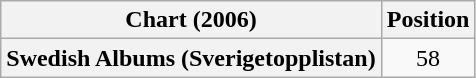<table class="wikitable plainrowheaders" style="text-align:center">
<tr>
<th scope="col">Chart (2006)</th>
<th scope="col">Position</th>
</tr>
<tr>
<th scope="row">Swedish Albums (Sverigetopplistan)</th>
<td>58</td>
</tr>
</table>
